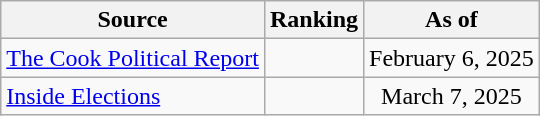<table class="wikitable" style="text-align:center">
<tr>
<th>Source</th>
<th>Ranking</th>
<th>As of</th>
</tr>
<tr>
<td align=left><a href='#'>The Cook Political Report</a></td>
<td></td>
<td>February 6, 2025</td>
</tr>
<tr>
<td align=left><a href='#'>Inside Elections</a></td>
<td></td>
<td>March 7, 2025</td>
</tr>
</table>
